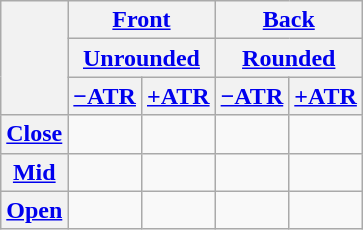<table class="wikitable">
<tr>
<th rowspan=3></th>
<th colspan="2"><a href='#'>Front</a></th>
<th colspan="2"><a href='#'>Back</a></th>
</tr>
<tr>
<th colspan="2"><a href='#'>Unrounded</a></th>
<th colspan="2"><a href='#'>Rounded</a></th>
</tr>
<tr>
<th align="center"><a href='#'>−ATR</a></th>
<th align="center"><a href='#'>+ATR</a></th>
<th align="center"><a href='#'>−ATR</a></th>
<th align="center"><a href='#'>+ATR</a></th>
</tr>
<tr>
<th align="center"><a href='#'>Close</a></th>
<td align="center"></td>
<td align="center"></td>
<td align="center"></td>
<td align="center"></td>
</tr>
<tr>
<th align="center"><a href='#'>Mid</a></th>
<td align="center"></td>
<td align="center"></td>
<td align="center"></td>
<td align="center"></td>
</tr>
<tr>
<th align="center"><a href='#'>Open</a></th>
<td align="center"></td>
<td></td>
<td></td>
<td></td>
</tr>
</table>
